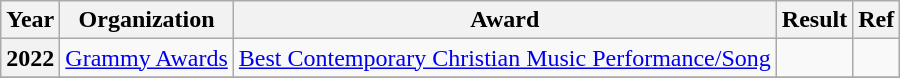<table class="wikitable plainrowheaders">
<tr>
<th>Year</th>
<th>Organization</th>
<th>Award</th>
<th>Result</th>
<th>Ref</th>
</tr>
<tr>
<th scope="row">2022</th>
<td><a href='#'>Grammy Awards</a></td>
<td><a href='#'>Best Contemporary Christian Music Performance/Song</a></td>
<td></td>
<td></td>
</tr>
<tr>
</tr>
</table>
